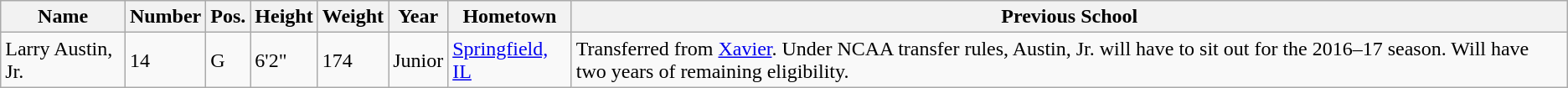<table class="wikitable sortable" border="1">
<tr>
<th>Name</th>
<th>Number</th>
<th>Pos.</th>
<th>Height</th>
<th>Weight</th>
<th>Year</th>
<th>Hometown</th>
<th class="unsortable">Previous School</th>
</tr>
<tr>
<td>Larry Austin, Jr.</td>
<td>14</td>
<td>G</td>
<td>6'2"</td>
<td>174</td>
<td>Junior</td>
<td><a href='#'>Springfield, IL</a></td>
<td>Transferred from <a href='#'>Xavier</a>. Under NCAA transfer rules, Austin, Jr. will have to sit out for the 2016–17 season. Will have two years of remaining eligibility.</td>
</tr>
</table>
